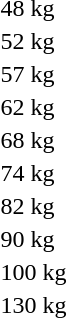<table>
<tr>
<td>48 kg<br></td>
<td></td>
<td></td>
<td></td>
</tr>
<tr>
<td>52 kg<br></td>
<td></td>
<td></td>
<td></td>
</tr>
<tr>
<td>57 kg<br></td>
<td></td>
<td></td>
<td></td>
</tr>
<tr>
<td>62 kg<br></td>
<td></td>
<td></td>
<td></td>
</tr>
<tr>
<td>68 kg<br></td>
<td></td>
<td></td>
<td></td>
</tr>
<tr>
<td>74 kg<br></td>
<td></td>
<td></td>
<td></td>
</tr>
<tr>
<td>82 kg<br></td>
<td></td>
<td></td>
<td></td>
</tr>
<tr>
<td>90 kg<br></td>
<td></td>
<td></td>
<td></td>
</tr>
<tr>
<td>100 kg<br></td>
<td></td>
<td></td>
<td></td>
</tr>
<tr>
<td>130 kg<br></td>
<td></td>
<td></td>
<td></td>
</tr>
</table>
